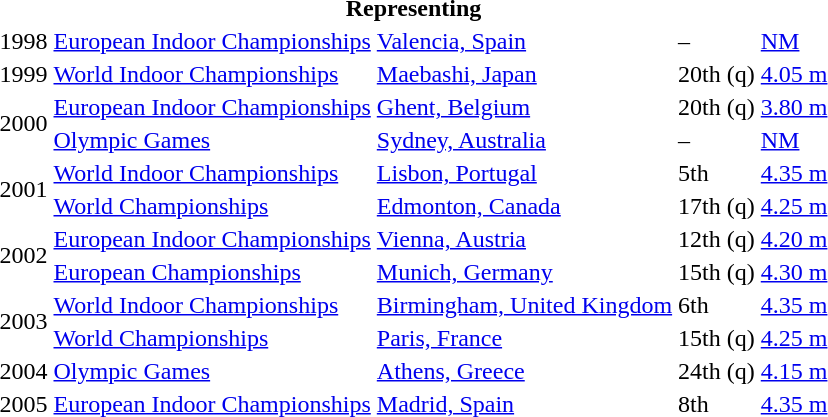<table>
<tr>
<th colspan="5">Representing </th>
</tr>
<tr>
<td>1998</td>
<td><a href='#'>European Indoor Championships</a></td>
<td><a href='#'>Valencia, Spain</a></td>
<td>–</td>
<td><a href='#'>NM</a></td>
</tr>
<tr>
<td>1999</td>
<td><a href='#'>World Indoor Championships</a></td>
<td><a href='#'>Maebashi, Japan</a></td>
<td>20th (q)</td>
<td><a href='#'>4.05 m</a></td>
</tr>
<tr>
<td rowspan=2>2000</td>
<td><a href='#'>European Indoor Championships</a></td>
<td><a href='#'>Ghent, Belgium</a></td>
<td>20th (q)</td>
<td><a href='#'>3.80 m</a></td>
</tr>
<tr>
<td><a href='#'>Olympic Games</a></td>
<td><a href='#'>Sydney, Australia</a></td>
<td>–</td>
<td><a href='#'>NM</a></td>
</tr>
<tr>
<td rowspan=2>2001</td>
<td><a href='#'>World Indoor Championships</a></td>
<td><a href='#'>Lisbon, Portugal</a></td>
<td>5th</td>
<td><a href='#'>4.35 m</a></td>
</tr>
<tr>
<td><a href='#'>World Championships</a></td>
<td><a href='#'>Edmonton, Canada</a></td>
<td>17th (q)</td>
<td><a href='#'>4.25 m</a></td>
</tr>
<tr>
<td rowspan=2>2002</td>
<td><a href='#'>European Indoor Championships</a></td>
<td><a href='#'>Vienna, Austria</a></td>
<td>12th (q)</td>
<td><a href='#'>4.20 m</a></td>
</tr>
<tr>
<td><a href='#'>European Championships</a></td>
<td><a href='#'>Munich, Germany</a></td>
<td>15th (q)</td>
<td><a href='#'>4.30 m</a></td>
</tr>
<tr>
<td rowspan=2>2003</td>
<td><a href='#'>World Indoor Championships</a></td>
<td><a href='#'>Birmingham, United Kingdom</a></td>
<td>6th</td>
<td><a href='#'>4.35 m</a></td>
</tr>
<tr>
<td><a href='#'>World Championships</a></td>
<td><a href='#'>Paris, France</a></td>
<td>15th (q)</td>
<td><a href='#'>4.25 m</a></td>
</tr>
<tr>
<td>2004</td>
<td><a href='#'>Olympic Games</a></td>
<td><a href='#'>Athens, Greece</a></td>
<td>24th (q)</td>
<td><a href='#'>4.15 m</a></td>
</tr>
<tr>
<td>2005</td>
<td><a href='#'>European Indoor Championships</a></td>
<td><a href='#'>Madrid, Spain</a></td>
<td>8th</td>
<td><a href='#'>4.35 m</a></td>
</tr>
</table>
